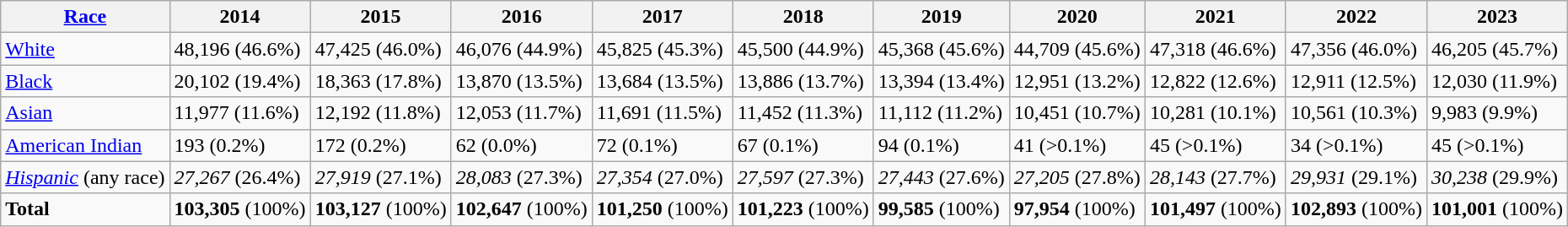<table class="wikitable plainrowheaders sortable collapsible collapsed" style="text-align:left;">
<tr>
<th><a href='#'>Race</a></th>
<th>2014</th>
<th>2015</th>
<th>2016</th>
<th>2017</th>
<th>2018</th>
<th>2019</th>
<th>2020</th>
<th>2021</th>
<th>2022</th>
<th>2023</th>
</tr>
<tr>
<td><a href='#'>White</a></td>
<td>48,196 (46.6%)</td>
<td>47,425 (46.0%)</td>
<td>46,076 (44.9%)</td>
<td>45,825 (45.3%)</td>
<td>45,500 (44.9%)</td>
<td>45,368 (45.6%)</td>
<td>44,709 (45.6%)</td>
<td>47,318 (46.6%)</td>
<td>47,356 (46.0%)</td>
<td>46,205 (45.7%)</td>
</tr>
<tr>
<td><a href='#'>Black</a></td>
<td>20,102 (19.4%)</td>
<td>18,363 (17.8%)</td>
<td>13,870 (13.5%)</td>
<td>13,684 (13.5%)</td>
<td>13,886 (13.7%)</td>
<td>13,394 (13.4%)</td>
<td>12,951 (13.2%)</td>
<td>12,822 (12.6%)</td>
<td>12,911 (12.5%)</td>
<td>12,030 (11.9%)</td>
</tr>
<tr>
<td><a href='#'>Asian</a></td>
<td>11,977 (11.6%)</td>
<td>12,192 (11.8%)</td>
<td>12,053 (11.7%)</td>
<td>11,691 (11.5%)</td>
<td>11,452 (11.3%)</td>
<td>11,112 (11.2%)</td>
<td>10,451 (10.7%)</td>
<td>10,281 (10.1%)</td>
<td>10,561 (10.3%)</td>
<td>9,983 (9.9%)</td>
</tr>
<tr>
<td><a href='#'>American Indian</a></td>
<td>193 (0.2%)</td>
<td>172 (0.2%)</td>
<td>62 (0.0%)</td>
<td>72 (0.1%)</td>
<td>67 (0.1%)</td>
<td>94 (0.1%)</td>
<td>41 (>0.1%)</td>
<td>45 (>0.1%)</td>
<td>34 (>0.1%)</td>
<td>45 (>0.1%)</td>
</tr>
<tr>
<td><em><a href='#'>Hispanic</a></em> (any race)</td>
<td><em>27,267</em> (26.4%)</td>
<td><em>27,919</em> (27.1%)</td>
<td><em>28,083</em> (27.3%)</td>
<td><em>27,354</em> (27.0%)</td>
<td><em>27,597</em> (27.3%)</td>
<td><em>27,443</em> (27.6%)</td>
<td><em>27,205</em> (27.8%)</td>
<td><em>28,143</em> (27.7%)</td>
<td><em>29,931</em> (29.1%)</td>
<td><em>30,238</em> (29.9%)</td>
</tr>
<tr>
<td><strong>Total</strong></td>
<td><strong>103,305</strong> (100%)</td>
<td><strong>103,127</strong> (100%)</td>
<td><strong>102,647</strong> (100%)</td>
<td><strong>101,250</strong> (100%)</td>
<td><strong>101,223</strong> (100%)</td>
<td><strong>99,585</strong> (100%)</td>
<td><strong>97,954</strong> (100%)</td>
<td><strong>101,497</strong> (100%)</td>
<td><strong>102,893</strong> (100%)</td>
<td><strong>101,001</strong> (100%)</td>
</tr>
</table>
